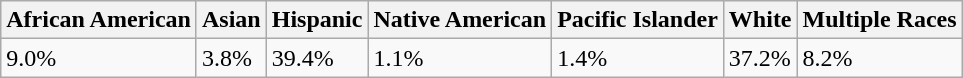<table class="wikitable">
<tr>
<th>African American</th>
<th>Asian</th>
<th>Hispanic</th>
<th>Native American</th>
<th>Pacific Islander</th>
<th>White</th>
<th>Multiple Races</th>
</tr>
<tr>
<td>9.0%</td>
<td>3.8%</td>
<td>39.4%</td>
<td>1.1%</td>
<td>1.4%</td>
<td>37.2%</td>
<td>8.2%</td>
</tr>
</table>
